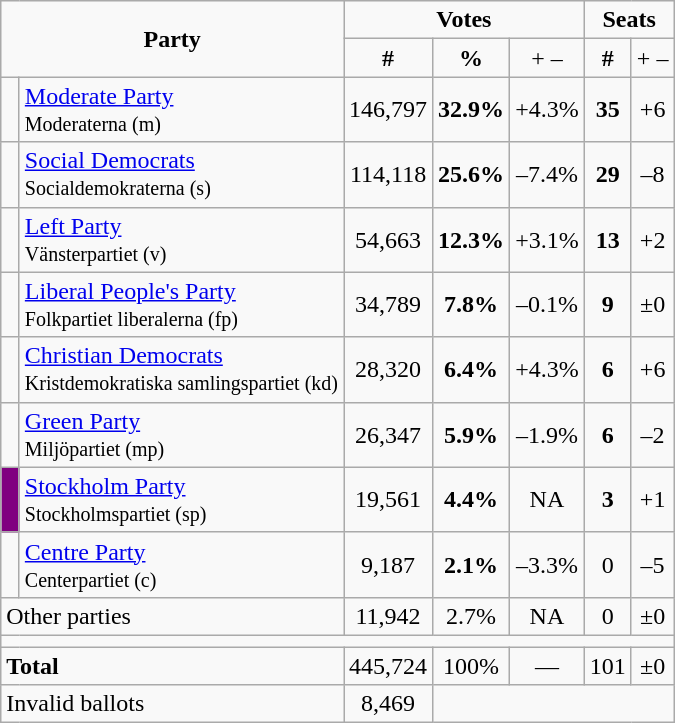<table class="wikitable">
<tr>
<td colspan=2 rowspan=2 align="center"><strong>Party</strong></td>
<td colspan=3 align="center"><strong>Votes</strong></td>
<td colspan=2 align="center"><strong>Seats</strong></td>
</tr>
<tr>
<td align="center"><strong>#</strong></td>
<td align="center"><strong>%</strong></td>
<td align="center">+ –</td>
<td align="center"><strong>#</strong></td>
<td align="center">+ –</td>
</tr>
<tr>
<td bgcolor=></td>
<td align="left"><a href='#'>Moderate Party</a><br><small>Moderaterna (m)</small></td>
<td align="center">146,797</td>
<td align="center"><strong>32.9%</strong></td>
<td align="center">+4.3%</td>
<td align="center"><strong>35</strong></td>
<td align="center">+6</td>
</tr>
<tr>
<td bgcolor=></td>
<td align="left"><a href='#'>Social Democrats</a><br><small>Socialdemokraterna (s)</small></td>
<td align="center">114,118</td>
<td align="center"><strong>25.6%</strong></td>
<td align="center">–7.4%</td>
<td align="center"><strong>29</strong></td>
<td align="center">–8</td>
</tr>
<tr>
<td bgcolor=></td>
<td align="left"><a href='#'>Left Party</a><br><small>Vänsterpartiet (v)</small></td>
<td align="center">54,663</td>
<td align="center"><strong>12.3%</strong></td>
<td align="center">+3.1%</td>
<td align="center"><strong>13</strong></td>
<td align="center">+2</td>
</tr>
<tr>
<td bgcolor=></td>
<td align="left"><a href='#'>Liberal People's Party</a><br><small>Folkpartiet liberalerna (fp)</small></td>
<td align="center">34,789</td>
<td align="center"><strong>7.8%</strong></td>
<td align="center">–0.1%</td>
<td align="center"><strong>9</strong></td>
<td align="center">±0</td>
</tr>
<tr>
<td bgcolor=></td>
<td align="left"><a href='#'>Christian Democrats</a><br><small>Kristdemokratiska samlingspartiet (kd)</small></td>
<td align="center">28,320</td>
<td align="center"><strong>6.4%</strong></td>
<td align="center">+4.3%</td>
<td align="center"><strong>6</strong></td>
<td align="center">+6</td>
</tr>
<tr>
<td bgcolor=></td>
<td align="left"><a href='#'>Green Party</a><br><small>Miljöpartiet (mp)</small></td>
<td align="center">26,347</td>
<td align="center"><strong>5.9%</strong></td>
<td align="center">–1.9%</td>
<td align="center"><strong>6</strong></td>
<td align="center">–2</td>
</tr>
<tr>
<td bgcolor="purple" width="5"></td>
<td align="left"><a href='#'>Stockholm Party</a><br><small>Stockholmspartiet (sp)</small></td>
<td align="center">19,561</td>
<td align="center"><strong>4.4%</strong></td>
<td align="center">NA</td>
<td align="center"><strong>3</strong></td>
<td align="center">+1</td>
</tr>
<tr>
<td bgcolor=></td>
<td align="left"><a href='#'>Centre Party</a><br><small>Centerpartiet (c)</small></td>
<td align="center">9,187</td>
<td align="center"><strong>2.1%</strong></td>
<td align="center">–3.3%</td>
<td align="center">0</td>
<td align="center">–5</td>
</tr>
<tr>
<td colspan="2" align="left">Other parties</td>
<td align="center">11,942</td>
<td align="center">2.7%</td>
<td align="center">NA</td>
<td align="center">0</td>
<td align="center">±0</td>
</tr>
<tr>
<td colspan=7></td>
</tr>
<tr>
<td colspan="2" align="left"><strong>Total</strong></td>
<td align="center">445,724</td>
<td align="center">100%</td>
<td align="center">—</td>
<td align="center">101</td>
<td align="center">±0</td>
</tr>
<tr>
<td colspan="2" align="left">Invalid ballots</td>
<td align="center">8,469</td>
</tr>
</table>
